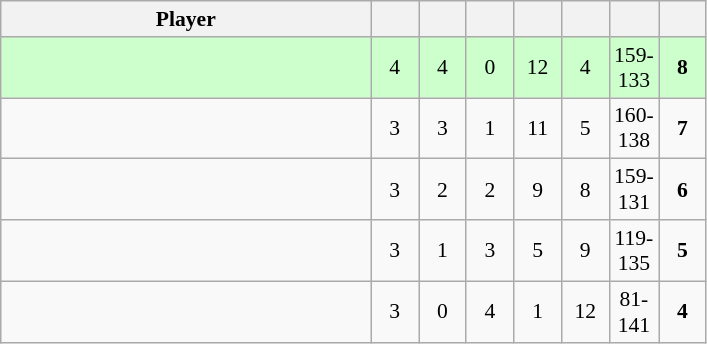<table class="wikitable" style="text-align: center; font-size:90% ">
<tr>
<th width=240>Player</th>
<th width=25></th>
<th width=25></th>
<th width=25></th>
<th width=25></th>
<th width=25></th>
<th width=25></th>
<th width=25></th>
</tr>
<tr bgcolor="ccffcc">
<td align=left></td>
<td>4</td>
<td>4</td>
<td>0</td>
<td>12</td>
<td>4</td>
<td>159-133</td>
<td><strong>8</strong></td>
</tr>
<tr>
<td align=left></td>
<td>3</td>
<td>3</td>
<td>1</td>
<td>11</td>
<td>5</td>
<td>160-138</td>
<td><strong>7</strong></td>
</tr>
<tr>
<td align=left></td>
<td>3</td>
<td>2</td>
<td>2</td>
<td>9</td>
<td>8</td>
<td>159-131</td>
<td><strong>6</strong></td>
</tr>
<tr>
<td align=left></td>
<td>3</td>
<td>1</td>
<td>3</td>
<td>5</td>
<td>9</td>
<td>119-135</td>
<td><strong>5</strong></td>
</tr>
<tr>
<td align=left></td>
<td>3</td>
<td>0</td>
<td>4</td>
<td>1</td>
<td>12</td>
<td>81-141</td>
<td><strong>4</strong></td>
</tr>
</table>
